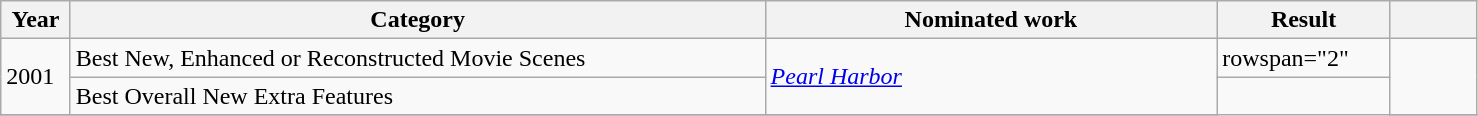<table class=wikitable>
<tr>
<th width=4%>Year</th>
<th width=40%>Category</th>
<th width=26%>Nominated work</th>
<th width=10%>Result</th>
<th width=5%></th>
</tr>
<tr>
<td rowspan="2">2001</td>
<td>Best New, Enhanced or Reconstructed Movie Scenes</td>
<td rowspan="2"><em><a href='#'>Pearl Harbor</a></em></td>
<td>rowspan="2" </td>
<td rowspan="2"></td>
</tr>
<tr>
<td>Best Overall New Extra Features</td>
</tr>
<tr>
</tr>
</table>
